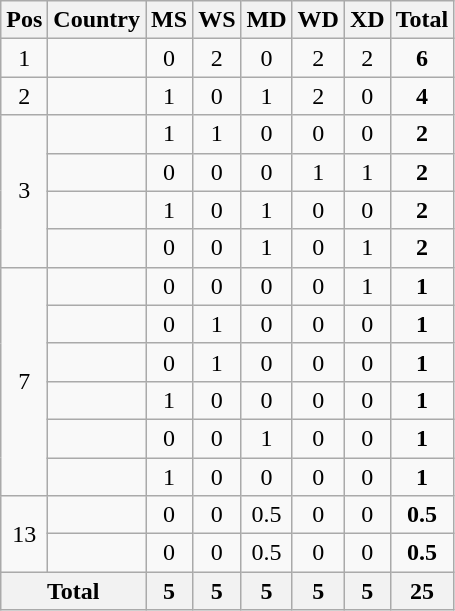<table class="wikitable" style="text-align:center">
<tr>
<th>Pos</th>
<th>Country</th>
<th>MS</th>
<th>WS</th>
<th>MD</th>
<th>WD</th>
<th>XD</th>
<th>Total</th>
</tr>
<tr>
<td>1</td>
<td align="left"></td>
<td>0</td>
<td>2</td>
<td>0</td>
<td>2</td>
<td>2</td>
<td><strong>6</strong></td>
</tr>
<tr>
<td>2</td>
<td align="left"></td>
<td>1</td>
<td>0</td>
<td>1</td>
<td>2</td>
<td>0</td>
<td><strong>4</strong></td>
</tr>
<tr>
<td rowspan="4">3</td>
<td align="left"></td>
<td>1</td>
<td>1</td>
<td>0</td>
<td>0</td>
<td>0</td>
<td><strong>2</strong></td>
</tr>
<tr>
<td align="left"><strong></strong></td>
<td>0</td>
<td>0</td>
<td>0</td>
<td>1</td>
<td>1</td>
<td><strong>2</strong></td>
</tr>
<tr>
<td align="left"></td>
<td>1</td>
<td>0</td>
<td>1</td>
<td>0</td>
<td>0</td>
<td><strong>2</strong></td>
</tr>
<tr>
<td align="left"></td>
<td>0</td>
<td>0</td>
<td>1</td>
<td>0</td>
<td>1</td>
<td><strong>2</strong></td>
</tr>
<tr>
<td rowspan="6">7</td>
<td align="left"></td>
<td>0</td>
<td>0</td>
<td>0</td>
<td>0</td>
<td>1</td>
<td><strong>1</strong></td>
</tr>
<tr>
<td align="left"></td>
<td>0</td>
<td>1</td>
<td>0</td>
<td>0</td>
<td>0</td>
<td><strong>1</strong></td>
</tr>
<tr>
<td align="left"></td>
<td>0</td>
<td>1</td>
<td>0</td>
<td>0</td>
<td>0</td>
<td><strong>1</strong></td>
</tr>
<tr>
<td align="left"></td>
<td>1</td>
<td>0</td>
<td>0</td>
<td>0</td>
<td>0</td>
<td><strong>1</strong></td>
</tr>
<tr>
<td align="left"></td>
<td>0</td>
<td>0</td>
<td>1</td>
<td>0</td>
<td>0</td>
<td><strong>1</strong></td>
</tr>
<tr>
<td align="left"></td>
<td>1</td>
<td>0</td>
<td>0</td>
<td>0</td>
<td>0</td>
<td><strong>1</strong></td>
</tr>
<tr>
<td rowspan="2">13</td>
<td align="left"></td>
<td>0</td>
<td>0</td>
<td>0.5</td>
<td>0</td>
<td>0</td>
<td><strong>0.5</strong></td>
</tr>
<tr>
<td align="left"></td>
<td>0</td>
<td>0</td>
<td>0.5</td>
<td>0</td>
<td>0</td>
<td><strong>0.5</strong></td>
</tr>
<tr>
<th colspan="2">Total</th>
<th>5</th>
<th>5</th>
<th>5</th>
<th>5</th>
<th>5</th>
<th>25</th>
</tr>
</table>
